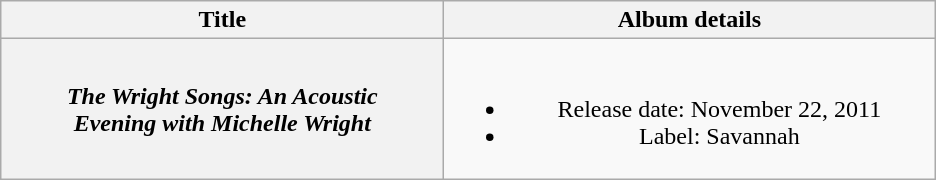<table class="wikitable plainrowheaders" style="text-align:center;">
<tr>
<th style="width:18em;">Title</th>
<th style="width:20em;">Album details</th>
</tr>
<tr>
<th scope="row"><em>The Wright Songs: An Acoustic<br>Evening with Michelle Wright</em></th>
<td><br><ul><li>Release date: November 22, 2011</li><li>Label: Savannah</li></ul></td>
</tr>
</table>
